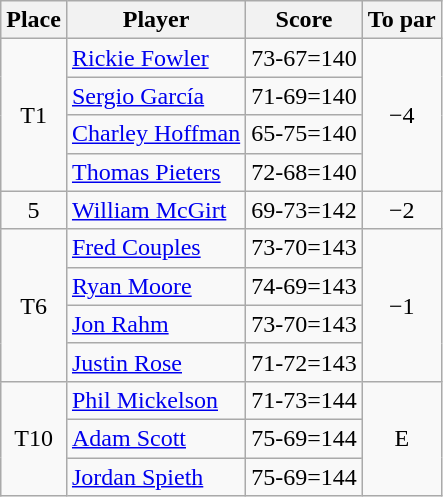<table class="wikitable">
<tr>
<th>Place</th>
<th>Player</th>
<th>Score</th>
<th>To par</th>
</tr>
<tr>
<td rowspan=4 align=center>T1</td>
<td> <a href='#'>Rickie Fowler</a></td>
<td>73-67=140</td>
<td rowspan=4 align=center>−4</td>
</tr>
<tr>
<td> <a href='#'>Sergio García</a></td>
<td>71-69=140</td>
</tr>
<tr>
<td> <a href='#'>Charley Hoffman</a></td>
<td>65-75=140</td>
</tr>
<tr>
<td> <a href='#'>Thomas Pieters</a></td>
<td>72-68=140</td>
</tr>
<tr>
<td align=center>5</td>
<td> <a href='#'>William McGirt</a></td>
<td>69-73=142</td>
<td align=center>−2</td>
</tr>
<tr>
<td rowspan=4 align=center>T6</td>
<td> <a href='#'>Fred Couples</a></td>
<td>73-70=143</td>
<td rowspan=4 align=center>−1</td>
</tr>
<tr>
<td> <a href='#'>Ryan Moore</a></td>
<td>74-69=143</td>
</tr>
<tr>
<td> <a href='#'>Jon Rahm</a></td>
<td>73-70=143</td>
</tr>
<tr>
<td> <a href='#'>Justin Rose</a></td>
<td>71-72=143</td>
</tr>
<tr>
<td rowspan=3 align=center>T10</td>
<td> <a href='#'>Phil Mickelson</a></td>
<td>71-73=144</td>
<td rowspan=3 align=center>E</td>
</tr>
<tr>
<td> <a href='#'>Adam Scott</a></td>
<td>75-69=144</td>
</tr>
<tr>
<td> <a href='#'>Jordan Spieth</a></td>
<td>75-69=144</td>
</tr>
</table>
